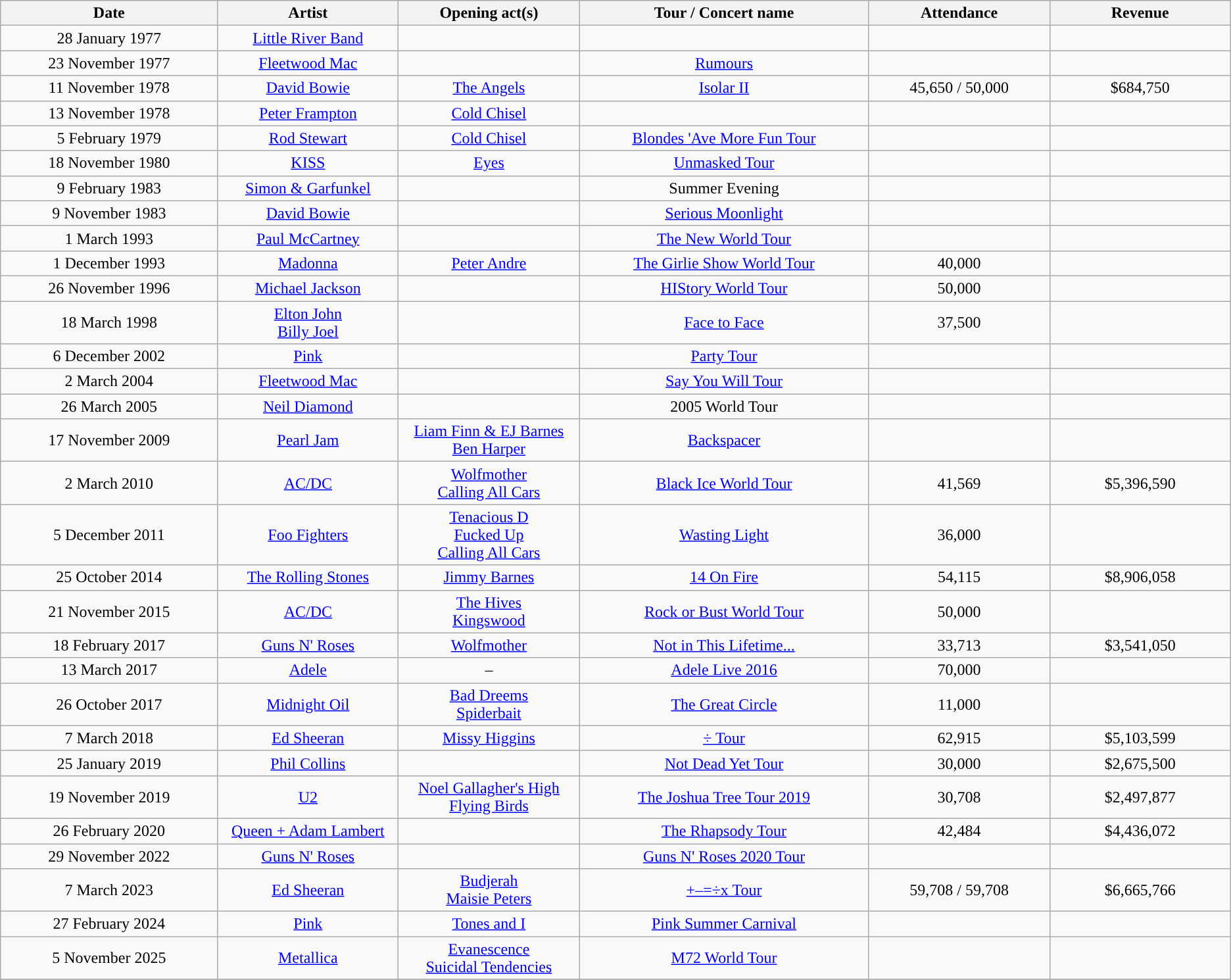<table class="wikitable" style="text-align:center;">
<tr>
<th width=12% style="text-align:center;">Date</th>
<th width=10% style="text-align:center;">Artist</th>
<th width=10% style="text-align:center;">Opening act(s)</th>
<th width=16% style="text-align:center;">Tour / Concert name</th>
<th width=10% style="text-align:center;">Attendance</th>
<th width=10% style="text-align:center;">Revenue</th>
</tr>
<tr>
<td>28 January 1977</td>
<td><a href='#'>Little River Band</a></td>
<td></td>
<td></td>
<td></td>
<td></td>
</tr>
<tr>
<td>23 November 1977</td>
<td><a href='#'>Fleetwood Mac</a></td>
<td></td>
<td><a href='#'>Rumours</a></td>
<td></td>
<td></td>
</tr>
<tr>
<td>11 November 1978</td>
<td><a href='#'>David Bowie</a></td>
<td><a href='#'>The Angels</a></td>
<td><a href='#'>Isolar II</a></td>
<td>45,650 / 50,000</td>
<td>$684,750</td>
</tr>
<tr>
<td>13 November 1978</td>
<td><a href='#'>Peter Frampton</a></td>
<td><a href='#'>Cold Chisel</a></td>
<td></td>
<td></td>
<td></td>
</tr>
<tr>
<td>5 February 1979</td>
<td><a href='#'>Rod Stewart</a></td>
<td><a href='#'>Cold Chisel</a></td>
<td><a href='#'>Blondes 'Ave More Fun Tour</a></td>
<td></td>
<td></td>
</tr>
<tr>
<td>18 November 1980</td>
<td><a href='#'>KISS</a></td>
<td><a href='#'>Eyes</a></td>
<td><a href='#'>Unmasked Tour</a></td>
<td></td>
<td></td>
</tr>
<tr>
<td>9 February 1983</td>
<td><a href='#'>Simon & Garfunkel</a></td>
<td></td>
<td>Summer Evening</td>
<td></td>
<td></td>
</tr>
<tr>
<td>9 November 1983</td>
<td><a href='#'>David Bowie</a></td>
<td></td>
<td><a href='#'>Serious Moonlight</a></td>
<td></td>
<td></td>
</tr>
<tr>
<td>1 March 1993</td>
<td><a href='#'>Paul McCartney</a></td>
<td></td>
<td><a href='#'>The New World Tour</a></td>
<td></td>
<td></td>
</tr>
<tr>
<td>1 December 1993</td>
<td><a href='#'>Madonna</a></td>
<td><a href='#'>Peter Andre</a></td>
<td><a href='#'>The Girlie Show World Tour</a></td>
<td>40,000</td>
<td></td>
</tr>
<tr>
<td>26 November 1996</td>
<td><a href='#'>Michael Jackson</a></td>
<td></td>
<td><a href='#'>HIStory World Tour</a></td>
<td>50,000</td>
<td></td>
</tr>
<tr>
<td>18 March 1998</td>
<td><a href='#'>Elton John</a><br><a href='#'>Billy Joel</a></td>
<td></td>
<td><a href='#'>Face to Face</a></td>
<td>37,500</td>
<td></td>
</tr>
<tr>
<td>6 December 2002</td>
<td><a href='#'>Pink</a></td>
<td></td>
<td><a href='#'>Party Tour</a></td>
<td></td>
<td></td>
</tr>
<tr>
<td>2 March 2004</td>
<td><a href='#'>Fleetwood Mac</a></td>
<td></td>
<td><a href='#'>Say You Will Tour</a></td>
<td></td>
<td></td>
</tr>
<tr>
<td>26 March 2005</td>
<td><a href='#'>Neil Diamond</a></td>
<td></td>
<td>2005 World Tour</td>
<td></td>
<td></td>
</tr>
<tr>
<td>17 November 2009</td>
<td><a href='#'>Pearl Jam</a></td>
<td><a href='#'>Liam Finn & EJ Barnes</a><br><a href='#'>Ben Harper</a></td>
<td><a href='#'>Backspacer</a></td>
<td></td>
<td></td>
</tr>
<tr>
<td>2 March 2010</td>
<td><a href='#'>AC/DC</a></td>
<td><a href='#'>Wolfmother</a><br><a href='#'>Calling All Cars</a></td>
<td><a href='#'>Black Ice World Tour</a></td>
<td>41,569</td>
<td>$5,396,590</td>
</tr>
<tr>
<td>5 December 2011</td>
<td><a href='#'>Foo Fighters</a></td>
<td><a href='#'>Tenacious D</a><br><a href='#'>Fucked Up</a><br><a href='#'>Calling All Cars</a></td>
<td><a href='#'>Wasting Light</a></td>
<td>36,000</td>
<td></td>
</tr>
<tr>
<td>25 October 2014</td>
<td><a href='#'>The Rolling Stones</a></td>
<td><a href='#'>Jimmy Barnes</a></td>
<td><a href='#'>14 On Fire</a></td>
<td>54,115</td>
<td>$8,906,058</td>
</tr>
<tr>
<td>21 November 2015</td>
<td><a href='#'>AC/DC</a></td>
<td><a href='#'>The Hives</a><br><a href='#'>Kingswood</a></td>
<td><a href='#'>Rock or Bust World Tour</a></td>
<td>50,000</td>
<td></td>
</tr>
<tr>
<td>18 February 2017</td>
<td><a href='#'>Guns N' Roses</a></td>
<td><a href='#'>Wolfmother</a></td>
<td><a href='#'>Not in This Lifetime...</a></td>
<td>33,713</td>
<td>$3,541,050</td>
</tr>
<tr>
<td>13 March 2017</td>
<td><a href='#'>Adele</a></td>
<td>–</td>
<td><a href='#'>Adele Live 2016</a></td>
<td>70,000</td>
<td></td>
</tr>
<tr>
<td>26 October 2017</td>
<td><a href='#'>Midnight Oil</a></td>
<td><a href='#'>Bad Dreems</a><br><a href='#'>Spiderbait</a></td>
<td><a href='#'>The Great Circle</a></td>
<td>11,000</td>
<td></td>
</tr>
<tr>
<td>7 March 2018</td>
<td><a href='#'>Ed Sheeran</a></td>
<td><a href='#'>Missy Higgins</a></td>
<td><a href='#'>÷ Tour</a></td>
<td>62,915</td>
<td>$5,103,599</td>
</tr>
<tr>
<td>25 January 2019</td>
<td><a href='#'>Phil Collins</a></td>
<td></td>
<td><a href='#'>Not Dead Yet Tour</a></td>
<td>30,000</td>
<td>$2,675,500</td>
</tr>
<tr>
<td>19 November 2019</td>
<td><a href='#'>U2</a></td>
<td><a href='#'>Noel Gallagher's High Flying Birds</a></td>
<td><a href='#'>The Joshua Tree Tour 2019</a></td>
<td>30,708</td>
<td>$2,497,877</td>
</tr>
<tr>
<td>26 February 2020</td>
<td><a href='#'>Queen + Adam Lambert</a></td>
<td></td>
<td><a href='#'>The Rhapsody Tour</a></td>
<td>42,484</td>
<td>$4,436,072</td>
</tr>
<tr>
<td>29 November 2022</td>
<td><a href='#'>Guns N' Roses</a></td>
<td></td>
<td><a href='#'>Guns N' Roses 2020 Tour</a></td>
<td></td>
<td></td>
</tr>
<tr>
<td>7 March 2023</td>
<td><a href='#'>Ed Sheeran</a></td>
<td><a href='#'>Budjerah</a><br><a href='#'>Maisie Peters</a></td>
<td><a href='#'>+–=÷x Tour</a></td>
<td>59,708 / 59,708</td>
<td>$6,665,766</td>
</tr>
<tr>
<td>27 February 2024</td>
<td><a href='#'>Pink</a></td>
<td><a href='#'>Tones and I</a></td>
<td><a href='#'>Pink Summer Carnival</a></td>
<td></td>
<td></td>
</tr>
<tr>
<td>5 November 2025</td>
<td><a href='#'>Metallica</a></td>
<td><a href='#'>Evanescence</a><br><a href='#'>Suicidal Tendencies</a></td>
<td><a href='#'>M72 World Tour</a></td>
<td></td>
<td></td>
</tr>
<tr>
</tr>
</table>
